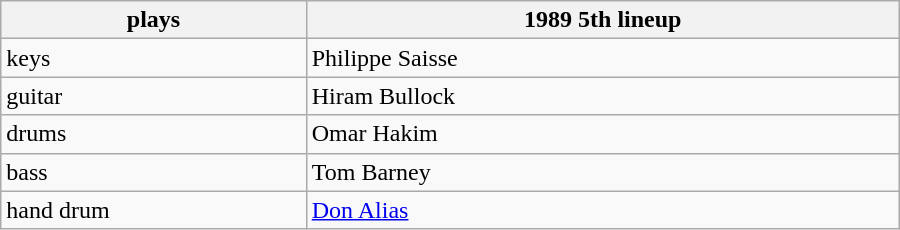<table class="wikitable" border="1" align="center" width="600px">
<tr>
<th width="34%">plays</th>
<th width="66%">1989 5th lineup</th>
</tr>
<tr>
<td>keys</td>
<td>Philippe Saisse</td>
</tr>
<tr>
<td>guitar</td>
<td>Hiram Bullock</td>
</tr>
<tr>
<td>drums</td>
<td>Omar Hakim</td>
</tr>
<tr>
<td>bass</td>
<td>Tom Barney</td>
</tr>
<tr>
<td>hand drum</td>
<td><a href='#'>Don Alias</a></td>
</tr>
</table>
